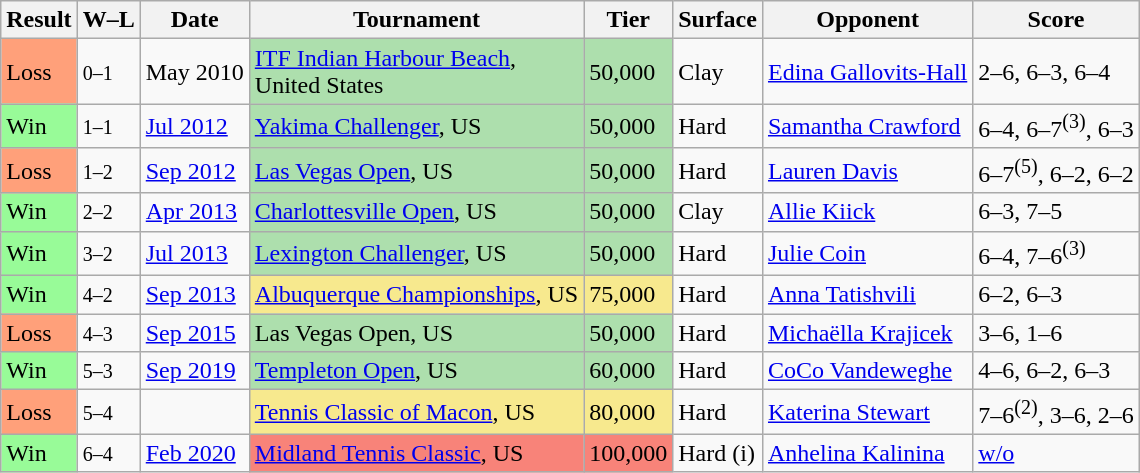<table class="sortable wikitable">
<tr>
<th>Result</th>
<th class="unsortable">W–L</th>
<th>Date</th>
<th>Tournament</th>
<th>Tier</th>
<th>Surface</th>
<th>Opponent</th>
<th class="unsortable">Score</th>
</tr>
<tr>
<td style="background:#ffa07a;">Loss</td>
<td><small>0–1</small></td>
<td>May 2010</td>
<td style="background:#addfad;"><a href='#'>ITF Indian Harbour Beach</a>, <br>United States</td>
<td style="background:#addfad;">50,000</td>
<td>Clay</td>
<td> <a href='#'>Edina Gallovits-Hall</a></td>
<td>2–6, 6–3, 6–4</td>
</tr>
<tr>
<td style="background:#98fb98;">Win</td>
<td><small>1–1</small></td>
<td><a href='#'>Jul 2012</a></td>
<td style="background:#addfad;"><a href='#'>Yakima Challenger</a>, US</td>
<td style="background:#addfad;">50,000</td>
<td>Hard</td>
<td> <a href='#'>Samantha Crawford</a></td>
<td>6–4, 6–7<sup>(3)</sup>, 6–3</td>
</tr>
<tr>
<td style="background:#ffa07a;">Loss</td>
<td><small>1–2</small></td>
<td><a href='#'>Sep 2012</a></td>
<td style="background:#addfad;"><a href='#'>Las Vegas Open</a>, US</td>
<td style="background:#addfad;">50,000</td>
<td>Hard</td>
<td> <a href='#'>Lauren Davis</a></td>
<td>6–7<sup>(5)</sup>, 6–2, 6–2</td>
</tr>
<tr>
<td style="background:#98fb98;">Win</td>
<td><small>2–2</small></td>
<td><a href='#'>Apr 2013</a></td>
<td style="background:#addfad;"><a href='#'>Charlottesville Open</a>, US</td>
<td style="background:#addfad;">50,000</td>
<td>Clay</td>
<td> <a href='#'>Allie Kiick</a></td>
<td>6–3, 7–5</td>
</tr>
<tr>
<td style="background:#98fb98;">Win</td>
<td><small>3–2</small></td>
<td><a href='#'>Jul 2013</a></td>
<td style="background:#addfad;"><a href='#'>Lexington Challenger</a>, US</td>
<td style="background:#addfad;">50,000</td>
<td>Hard</td>
<td> <a href='#'>Julie Coin</a></td>
<td>6–4, 7–6<sup>(3)</sup></td>
</tr>
<tr>
<td style="background:#98fb98;">Win</td>
<td><small>4–2</small></td>
<td><a href='#'>Sep 2013</a></td>
<td style="background:#f7e98e;"><a href='#'>Albuquerque Championships</a>, US</td>
<td style="background:#f7e98e;">75,000</td>
<td>Hard</td>
<td> <a href='#'>Anna Tatishvili</a></td>
<td>6–2, 6–3</td>
</tr>
<tr>
<td style="background:#ffa07a;">Loss</td>
<td><small>4–3</small></td>
<td><a href='#'>Sep 2015</a></td>
<td style="background:#addfad;">Las Vegas Open, US</td>
<td style="background:#addfad;">50,000</td>
<td>Hard</td>
<td> <a href='#'>Michaëlla Krajicek</a></td>
<td>3–6, 1–6</td>
</tr>
<tr>
<td style="background:#98fb98;">Win</td>
<td><small>5–3</small></td>
<td><a href='#'>Sep 2019</a></td>
<td style="background:#addfad;"><a href='#'>Templeton Open</a>, US</td>
<td style="background:#addfad;">60,000</td>
<td>Hard</td>
<td> <a href='#'>CoCo Vandeweghe</a></td>
<td>4–6, 6–2, 6–3</td>
</tr>
<tr>
<td style="background:#ffa07a;">Loss</td>
<td><small>5–4</small></td>
<td><a href='#'></a></td>
<td style="background:#f7e98e;"><a href='#'>Tennis Classic of Macon</a>, US</td>
<td style="background:#f7e98e;">80,000</td>
<td>Hard</td>
<td> <a href='#'>Katerina Stewart</a></td>
<td>7–6<sup>(2)</sup>, 3–6, 2–6</td>
</tr>
<tr>
<td style="background:#98fb98;">Win</td>
<td><small>6–4</small></td>
<td><a href='#'>Feb 2020</a></td>
<td style="background:#f88379;"><a href='#'>Midland Tennis Classic</a>, US</td>
<td style="background:#f88379;">100,000</td>
<td>Hard (i)</td>
<td> <a href='#'>Anhelina Kalinina</a></td>
<td><a href='#'>w/o</a></td>
</tr>
</table>
